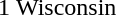<table cellspacing="0" cellpadding="0">
<tr>
<td><div>1 </div></td>
<td>Wisconsin</td>
</tr>
</table>
